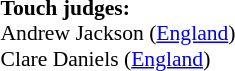<table width=100% style="font-size:90%">
<tr>
<td><br><strong>Touch judges:</strong>
<br>Andrew Jackson (<a href='#'>England</a>)
<br>Clare Daniels (<a href='#'>England</a>)</td>
</tr>
</table>
